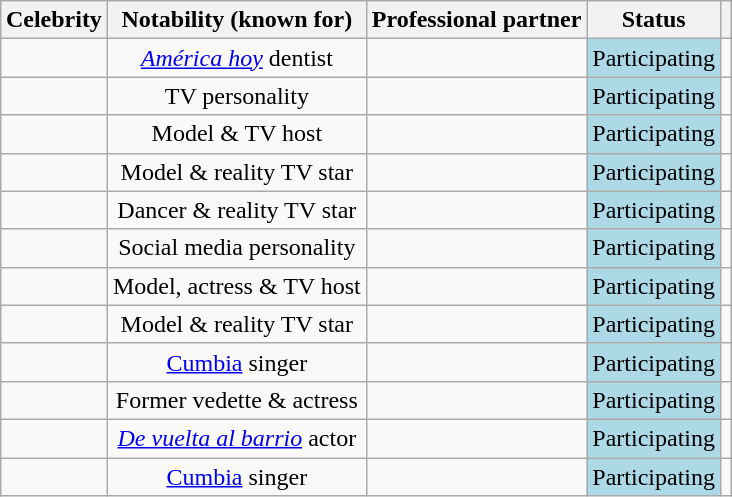<table class= "wikitable sortable" style="text-align:center; margin:auto; align:center">
<tr>
<th scope="col">Celebrity</th>
<th scope="col" class="unsortable">Notability (known for)</th>
<th scope="col">Professional partner</th>
<th scope="col">Status</th>
<th scope="col" class="unsortable"></th>
</tr>
<tr>
<td></td>
<td><em><a href='#'>América hoy</a></em> dentist</td>
<td></td>
<td style="background:lightblue">Participating</td>
<td></td>
</tr>
<tr>
<td></td>
<td>TV personality</td>
<td></td>
<td style="background:lightblue">Participating</td>
<td></td>
</tr>
<tr>
<td></td>
<td>Model & TV host</td>
<td></td>
<td style="background:lightblue">Participating</td>
<td></td>
</tr>
<tr>
<td></td>
<td>Model & reality TV star</td>
<td></td>
<td style="background:lightblue">Participating</td>
<td></td>
</tr>
<tr>
<td></td>
<td>Dancer & reality TV star</td>
<td></td>
<td style="background:lightblue">Participating</td>
<td></td>
</tr>
<tr>
<td></td>
<td>Social media personality</td>
<td></td>
<td style="background:lightblue">Participating</td>
<td></td>
</tr>
<tr>
<td></td>
<td>Model, actress & TV host</td>
<td></td>
<td style="background:lightblue">Participating</td>
<td></td>
</tr>
<tr>
<td></td>
<td>Model & reality TV star</td>
<td></td>
<td style="background:lightblue">Participating</td>
<td></td>
</tr>
<tr>
<td></td>
<td><a href='#'>Cumbia</a> singer</td>
<td></td>
<td style="background:lightblue">Participating</td>
<td></td>
</tr>
<tr>
<td></td>
<td>Former vedette & actress</td>
<td></td>
<td style="background:lightblue">Participating</td>
<td></td>
</tr>
<tr>
<td></td>
<td><em><a href='#'>De vuelta al barrio</a></em> actor</td>
<td></td>
<td style="background:lightblue">Participating</td>
<td></td>
</tr>
<tr>
<td></td>
<td><a href='#'>Cumbia</a> singer</td>
<td></td>
<td style="background:lightblue">Participating</td>
<td></td>
</tr>
</table>
